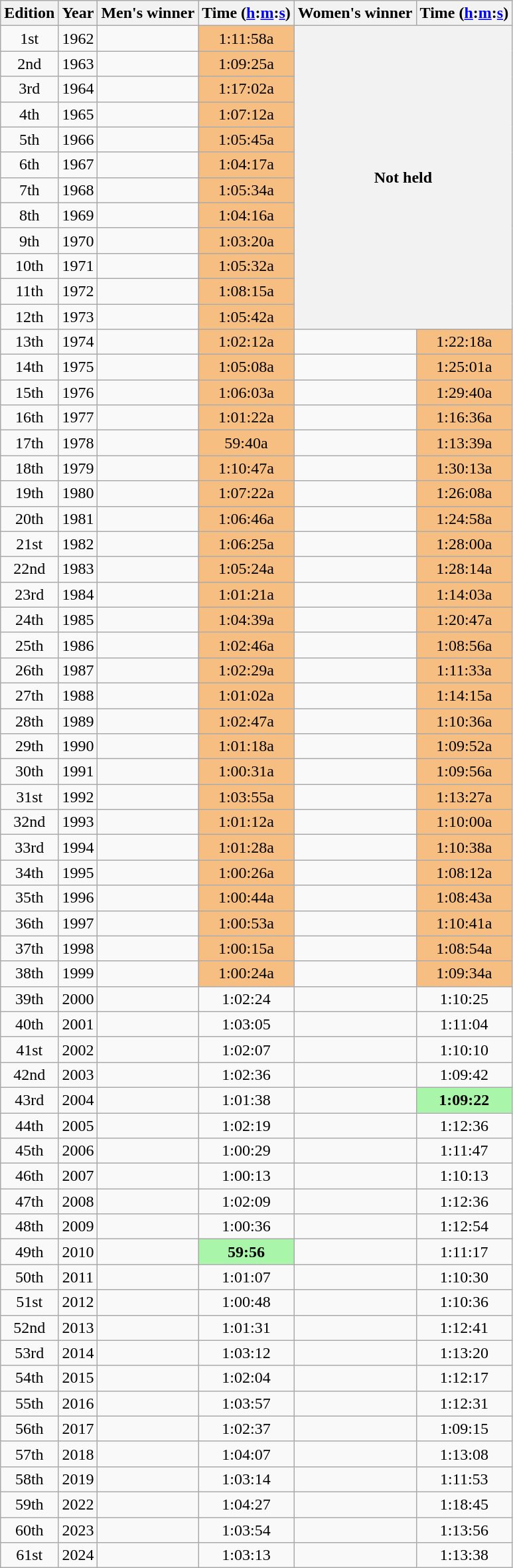<table class="wikitable sortable" style="text-align:center">
<tr>
<th class=unsortable>Edition</th>
<th>Year</th>
<th class=unsortable>Men's winner</th>
<th>Time (<a href='#'>h</a>:<a href='#'>m</a>:<a href='#'>s</a>)</th>
<th class=unsortable>Women's winner</th>
<th>Time (<a href='#'>h</a>:<a href='#'>m</a>:<a href='#'>s</a>)</th>
</tr>
<tr>
<td>1st</td>
<td>1962</td>
<td align=left></td>
<td bgcolor=#F7BE81>1:11:58a</td>
<th colspan=2 rowspan=12>Not held</th>
</tr>
<tr>
<td>2nd</td>
<td>1963</td>
<td align=left></td>
<td bgcolor=#F7BE81>1:09:25a</td>
</tr>
<tr>
<td>3rd</td>
<td>1964</td>
<td align=left></td>
<td bgcolor=#F7BE81>1:17:02a</td>
</tr>
<tr>
<td>4th</td>
<td>1965</td>
<td align=left></td>
<td bgcolor=#F7BE81>1:07:12a</td>
</tr>
<tr>
<td>5th</td>
<td>1966</td>
<td align=left></td>
<td bgcolor=#F7BE81>1:05:45a</td>
</tr>
<tr>
<td>6th</td>
<td>1967</td>
<td align=left></td>
<td bgcolor=#F7BE81>1:04:17a</td>
</tr>
<tr>
<td>7th</td>
<td>1968</td>
<td align=left></td>
<td bgcolor=#F7BE81>1:05:34a</td>
</tr>
<tr>
<td>8th</td>
<td>1969</td>
<td align=left></td>
<td bgcolor=#F7BE81>1:04:16a</td>
</tr>
<tr>
<td>9th</td>
<td>1970</td>
<td align=left></td>
<td bgcolor=#F7BE81>1:03:20a</td>
</tr>
<tr>
<td>10th</td>
<td>1971</td>
<td align=left></td>
<td bgcolor=#F7BE81>1:05:32a</td>
</tr>
<tr>
<td>11th</td>
<td>1972</td>
<td align=left></td>
<td bgcolor=#F7BE81>1:08:15a</td>
</tr>
<tr>
<td>12th</td>
<td>1973</td>
<td align=left></td>
<td bgcolor=#F7BE81>1:05:42a</td>
</tr>
<tr>
<td>13th</td>
<td>1974</td>
<td align=left></td>
<td bgcolor=#F7BE81>1:02:12a</td>
<td align=left></td>
<td bgcolor=#F7BE81>1:22:18a</td>
</tr>
<tr>
<td>14th</td>
<td>1975</td>
<td align=left></td>
<td bgcolor=#F7BE81>1:05:08a</td>
<td align=left></td>
<td bgcolor=#F7BE81>1:25:01a</td>
</tr>
<tr>
<td>15th</td>
<td>1976</td>
<td align=left></td>
<td bgcolor=#F7BE81>1:06:03a</td>
<td align=left></td>
<td bgcolor=#F7BE81>1:29:40a</td>
</tr>
<tr>
<td>16th</td>
<td>1977</td>
<td align=left></td>
<td bgcolor=#F7BE81>1:01:22a</td>
<td align=left></td>
<td bgcolor=#F7BE81>1:16:36a</td>
</tr>
<tr>
<td>17th</td>
<td>1978</td>
<td align=left></td>
<td bgcolor=#F7BE81>59:40a</td>
<td align=left></td>
<td bgcolor=#F7BE81>1:13:39a</td>
</tr>
<tr>
<td>18th</td>
<td>1979</td>
<td align=left></td>
<td bgcolor=#F7BE81>1:10:47a</td>
<td align=left></td>
<td bgcolor=#F7BE81>1:30:13a</td>
</tr>
<tr>
<td>19th</td>
<td>1980</td>
<td align=left></td>
<td bgcolor=#F7BE81>1:07:22a</td>
<td align=left></td>
<td bgcolor=#F7BE81>1:26:08a</td>
</tr>
<tr>
<td>20th</td>
<td>1981</td>
<td align=left></td>
<td bgcolor=#F7BE81>1:06:46a</td>
<td align=left></td>
<td bgcolor=#F7BE81>1:24:58a</td>
</tr>
<tr>
<td>21st</td>
<td>1982</td>
<td align=left></td>
<td bgcolor=#F7BE81>1:06:25a</td>
<td align=left></td>
<td bgcolor=#F7BE81>1:28:00a</td>
</tr>
<tr>
<td>22nd</td>
<td>1983</td>
<td align=left></td>
<td bgcolor=#F7BE81>1:05:24a</td>
<td align=left></td>
<td bgcolor=#F7BE81>1:28:14a</td>
</tr>
<tr>
<td>23rd</td>
<td>1984</td>
<td align=left></td>
<td bgcolor=#F7BE81>1:01:21a</td>
<td align=left></td>
<td bgcolor=#F7BE81>1:14:03a</td>
</tr>
<tr>
<td>24th</td>
<td>1985</td>
<td align=left></td>
<td bgcolor=#F7BE81>1:04:39a</td>
<td align=left></td>
<td bgcolor=#F7BE81>1:20:47a</td>
</tr>
<tr>
<td>25th</td>
<td>1986</td>
<td align=left></td>
<td bgcolor=#F7BE81>1:02:46a</td>
<td align=left></td>
<td bgcolor=#F7BE81>1:08:56a</td>
</tr>
<tr>
<td>26th</td>
<td>1987</td>
<td align=left></td>
<td bgcolor=#F7BE81>1:02:29a</td>
<td align=left></td>
<td bgcolor=#F7BE81>1:11:33a</td>
</tr>
<tr>
<td>27th</td>
<td>1988</td>
<td align=left></td>
<td bgcolor=#F7BE81>1:01:02a</td>
<td align=left></td>
<td bgcolor=#F7BE81>1:14:15a</td>
</tr>
<tr ?>
<td>28th</td>
<td>1989</td>
<td align=left></td>
<td bgcolor=#F7BE81>1:02:47a</td>
<td align=left></td>
<td bgcolor=#F7BE81>1:10:36a</td>
</tr>
<tr>
<td>29th</td>
<td>1990</td>
<td align=left></td>
<td bgcolor=#F7BE81>1:01:18a</td>
<td align=left></td>
<td bgcolor=#F7BE81>1:09:52a</td>
</tr>
<tr>
<td>30th</td>
<td>1991</td>
<td align=left></td>
<td bgcolor=#F7BE81>1:00:31a</td>
<td align=left></td>
<td bgcolor=#F7BE81>1:09:56a</td>
</tr>
<tr>
<td>31st</td>
<td>1992</td>
<td align=left></td>
<td bgcolor=#F7BE81>1:03:55a</td>
<td align=left></td>
<td bgcolor=#F7BE81>1:13:27a</td>
</tr>
<tr>
<td>32nd</td>
<td>1993</td>
<td align=left></td>
<td bgcolor=#F7BE81>1:01:12a</td>
<td align=left></td>
<td bgcolor=#F7BE81>1:10:00a</td>
</tr>
<tr>
<td>33rd</td>
<td>1994</td>
<td align=left></td>
<td bgcolor=#F7BE81>1:01:28a</td>
<td align=left></td>
<td bgcolor=#F7BE81>1:10:38a</td>
</tr>
<tr>
<td>34th</td>
<td>1995</td>
<td align=left></td>
<td bgcolor=#F7BE81>1:00:26a</td>
<td align=left></td>
<td bgcolor=#F7BE81>1:08:12a</td>
</tr>
<tr>
<td>35th</td>
<td>1996</td>
<td align=left></td>
<td bgcolor=#F7BE81>1:00:44a</td>
<td align=left></td>
<td bgcolor=#F7BE81>1:08:43a</td>
</tr>
<tr>
<td>36th</td>
<td>1997</td>
<td align=left></td>
<td bgcolor=#F7BE81>1:00:53a</td>
<td align=left></td>
<td bgcolor=#F7BE81>1:10:41a</td>
</tr>
<tr>
<td>37th</td>
<td>1998</td>
<td align=left></td>
<td bgcolor=#F7BE81>1:00:15a</td>
<td align=left></td>
<td bgcolor=#F7BE81>1:08:54a</td>
</tr>
<tr>
<td>38th</td>
<td>1999</td>
<td align=left></td>
<td bgcolor=#F7BE81>1:00:24a</td>
<td align=left></td>
<td bgcolor=#F7BE81>1:09:34a</td>
</tr>
<tr>
<td>39th</td>
<td>2000</td>
<td align=left></td>
<td>1:02:24</td>
<td align=left></td>
<td>1:10:25</td>
</tr>
<tr>
<td>40th</td>
<td>2001</td>
<td align=left></td>
<td>1:03:05</td>
<td align=left></td>
<td>1:11:04</td>
</tr>
<tr>
<td>41st</td>
<td>2002</td>
<td align=left></td>
<td>1:02:07</td>
<td align=left></td>
<td>1:10:10</td>
</tr>
<tr>
<td>42nd</td>
<td>2003</td>
<td align=left></td>
<td>1:02:36</td>
<td align=left></td>
<td>1:09:42</td>
</tr>
<tr>
<td>43rd</td>
<td>2004</td>
<td align=left></td>
<td>1:01:38</td>
<td align=left></td>
<td bgcolor=#A9F5A9><strong>1:09:22</strong></td>
</tr>
<tr>
<td>44th</td>
<td>2005</td>
<td align=left></td>
<td>1:02:19</td>
<td align=left></td>
<td>1:12:36</td>
</tr>
<tr>
<td>45th</td>
<td>2006</td>
<td align=left></td>
<td>1:00:29</td>
<td align=left></td>
<td>1:11:47</td>
</tr>
<tr>
<td>46th</td>
<td>2007</td>
<td align=left></td>
<td>1:00:13</td>
<td align=left></td>
<td>1:10:13</td>
</tr>
<tr>
<td>47th</td>
<td>2008</td>
<td align=left></td>
<td>1:02:09</td>
<td align=left></td>
<td>1:12:36</td>
</tr>
<tr>
<td>48th</td>
<td>2009</td>
<td align=left></td>
<td>1:00:36</td>
<td align=left></td>
<td>1:12:54</td>
</tr>
<tr>
<td>49th</td>
<td>2010</td>
<td align=left></td>
<td bgcolor=#A9F5A9><strong>59:56</strong></td>
<td align=left></td>
<td>1:11:17</td>
</tr>
<tr>
<td>50th</td>
<td>2011</td>
<td align=left></td>
<td>1:01:07</td>
<td align=left></td>
<td>1:10:30</td>
</tr>
<tr>
<td>51st</td>
<td>2012</td>
<td align=left></td>
<td>1:00:48</td>
<td align=left></td>
<td>1:10:36</td>
</tr>
<tr>
<td>52nd</td>
<td>2013</td>
<td align=left></td>
<td>1:01:31</td>
<td align=left></td>
<td>1:12:41</td>
</tr>
<tr>
<td>53rd</td>
<td>2014</td>
<td align=left></td>
<td>1:03:12</td>
<td align=left></td>
<td>1:13:20</td>
</tr>
<tr>
<td>54th</td>
<td>2015</td>
<td align=left></td>
<td>1:02:04</td>
<td align=left></td>
<td>1:12:17</td>
</tr>
<tr>
<td>55th</td>
<td>2016</td>
<td align=left></td>
<td>1:03:57</td>
<td align=left></td>
<td>1:12:31</td>
</tr>
<tr>
<td>56th</td>
<td>2017</td>
<td align=left></td>
<td>1:02:37</td>
<td align=left></td>
<td>1:09:15</td>
</tr>
<tr>
<td>57th</td>
<td>2018</td>
<td align=left></td>
<td>1:04:07</td>
<td align=left></td>
<td>1:13:08</td>
</tr>
<tr>
<td>58th</td>
<td>2019</td>
<td align=left></td>
<td>1:03:14</td>
<td align=left></td>
<td>1:11:53</td>
</tr>
<tr>
<td>59th</td>
<td>2022</td>
<td align=left></td>
<td>1:04:27</td>
<td align=left></td>
<td>1:18:45</td>
</tr>
<tr>
<td>60th</td>
<td>2023</td>
<td align=left></td>
<td>1:03:54</td>
<td align=left></td>
<td>1:13:56</td>
</tr>
<tr>
<td>61st</td>
<td>2024</td>
<td align=left></td>
<td>1:03:13</td>
<td align=left></td>
<td>1:13:38</td>
</tr>
</table>
